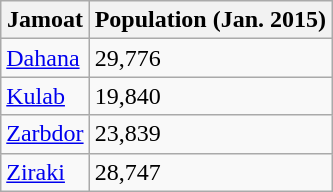<table class="wikitable" sortable">
<tr>
<th>Jamoat</th>
<th>Population (Jan. 2015)</th>
</tr>
<tr>
<td><a href='#'>Dahana</a></td>
<td>29,776</td>
</tr>
<tr>
<td><a href='#'>Kulab</a></td>
<td>19,840</td>
</tr>
<tr>
<td><a href='#'>Zarbdor</a></td>
<td>23,839</td>
</tr>
<tr>
<td><a href='#'>Ziraki</a></td>
<td>28,747</td>
</tr>
</table>
